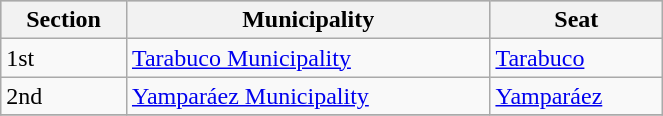<table class="wikitable" border="1" style="width:35%;" border="1">
<tr bgcolor=silver>
<th>Section</th>
<th>Municipality</th>
<th>Seat</th>
</tr>
<tr>
<td>1st</td>
<td><a href='#'>Tarabuco Municipality</a></td>
<td><a href='#'>Tarabuco</a></td>
</tr>
<tr>
<td>2nd</td>
<td><a href='#'>Yamparáez Municipality</a></td>
<td><a href='#'>Yamparáez</a></td>
</tr>
<tr>
</tr>
</table>
